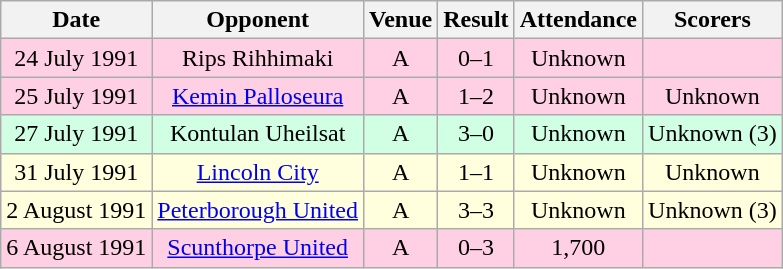<table class="wikitable sortable" style="font-size:100%; text-align:center">
<tr>
<th>Date</th>
<th>Opponent</th>
<th>Venue</th>
<th>Result</th>
<th>Attendance</th>
<th>Scorers</th>
</tr>
<tr style="background-color: #ffd0e3;">
<td>24 July 1991</td>
<td>Rips Rihhimaki</td>
<td>A</td>
<td>0–1</td>
<td>Unknown</td>
<td></td>
</tr>
<tr style="background-color: #ffd0e3;">
<td>25 July 1991</td>
<td><a href='#'>Kemin Palloseura</a></td>
<td>A</td>
<td>1–2</td>
<td>Unknown</td>
<td>Unknown</td>
</tr>
<tr style="background-color: #d0ffe3;">
<td>27 July 1991</td>
<td>Kontulan Uheilsat</td>
<td>A</td>
<td>3–0</td>
<td>Unknown</td>
<td>Unknown (3)</td>
</tr>
<tr style="background-color: #ffffdd;">
<td>31 July 1991</td>
<td><a href='#'>Lincoln City</a></td>
<td>A</td>
<td>1–1</td>
<td>Unknown</td>
<td>Unknown</td>
</tr>
<tr style="background-color: #ffffdd;">
<td>2 August 1991</td>
<td><a href='#'>Peterborough United</a></td>
<td>A</td>
<td>3–3</td>
<td>Unknown</td>
<td>Unknown (3)</td>
</tr>
<tr style="background-color: #ffd0e3;">
<td>6 August 1991</td>
<td><a href='#'>Scunthorpe United</a></td>
<td>A</td>
<td>0–3</td>
<td>1,700</td>
<td></td>
</tr>
</table>
